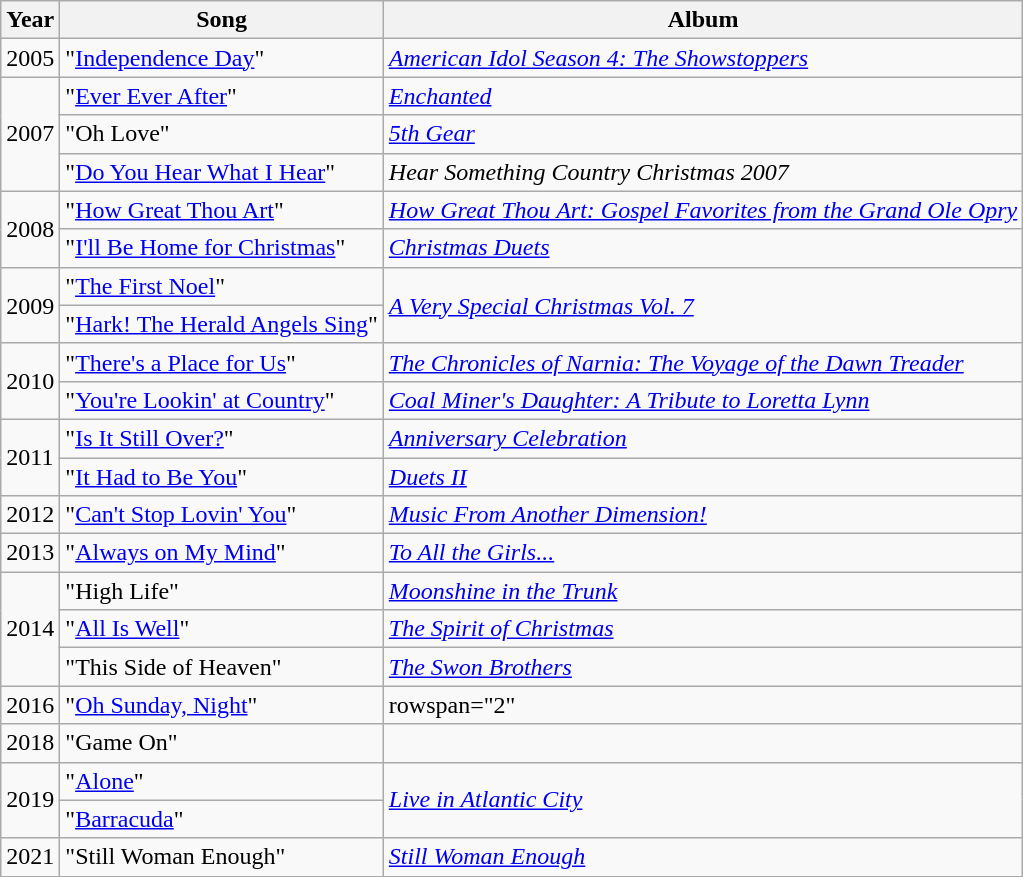<table class="wikitable plainrowheaders">
<tr>
<th>Year</th>
<th>Song</th>
<th>Album</th>
</tr>
<tr>
<td>2005</td>
<td>"<a href='#'>Independence Day</a>"</td>
<td><em><a href='#'>American Idol Season 4: The Showstoppers</a></em></td>
</tr>
<tr>
<td rowspan="3">2007</td>
<td>"<a href='#'>Ever Ever After</a>"</td>
<td><em><a href='#'>Enchanted</a></em></td>
</tr>
<tr>
<td>"Oh Love" </td>
<td><em><a href='#'>5th Gear</a></em></td>
</tr>
<tr>
<td>"<a href='#'>Do You Hear What I Hear</a>"</td>
<td><em>Hear Something Country Christmas 2007</em></td>
</tr>
<tr>
<td rowspan="2">2008</td>
<td>"<a href='#'>How Great Thou Art</a>"</td>
<td><em><a href='#'>How Great Thou Art: Gospel Favorites from the Grand Ole Opry</a></em></td>
</tr>
<tr>
<td>"<a href='#'>I'll Be Home for Christmas</a>" </td>
<td><em><a href='#'>Christmas Duets</a></em></td>
</tr>
<tr>
<td rowspan="2">2009</td>
<td>"<a href='#'>The First Noel</a>"</td>
<td rowspan="2"><em><a href='#'>A Very Special Christmas Vol. 7</a></em></td>
</tr>
<tr>
<td>"<a href='#'>Hark! The Herald Angels Sing</a>"</td>
</tr>
<tr>
<td rowspan="2">2010</td>
<td>"<a href='#'>There's a Place for Us</a>"</td>
<td><em><a href='#'>The Chronicles of Narnia: The Voyage of the Dawn Treader</a></em></td>
</tr>
<tr>
<td>"<a href='#'>You're Lookin' at Country</a>"</td>
<td><em><a href='#'>Coal Miner's Daughter: A Tribute to Loretta Lynn</a></em></td>
</tr>
<tr>
<td rowspan="2">2011</td>
<td>"<a href='#'>Is It Still Over?</a>" </td>
<td><em><a href='#'>Anniversary Celebration</a></em></td>
</tr>
<tr>
<td>"<a href='#'>It Had to Be You</a>" </td>
<td><em><a href='#'>Duets II</a></em></td>
</tr>
<tr>
<td>2012</td>
<td>"<a href='#'>Can't Stop Lovin' You</a>" </td>
<td><em><a href='#'>Music From Another Dimension!</a></em></td>
</tr>
<tr>
<td>2013</td>
<td>"<a href='#'>Always on My Mind</a>" </td>
<td><em><a href='#'>To All the Girls...</a></em></td>
</tr>
<tr>
<td rowspan="3">2014</td>
<td>"High Life" </td>
<td><em><a href='#'>Moonshine in the Trunk</a></em></td>
</tr>
<tr>
<td>"<a href='#'>All Is Well</a>" </td>
<td><em><a href='#'>The Spirit of Christmas</a></em></td>
</tr>
<tr>
<td>"This Side of Heaven" </td>
<td><em><a href='#'>The Swon Brothers</a></em></td>
</tr>
<tr>
<td>2016</td>
<td>"<a href='#'>Oh Sunday, Night</a>" </td>
<td>rowspan="2" </td>
</tr>
<tr>
<td>2018</td>
<td>"Game On" </td>
</tr>
<tr>
<td rowspan="2">2019</td>
<td>"<a href='#'>Alone</a>"<br></td>
<td rowspan="2"><em><a href='#'>Live in Atlantic City</a></em></td>
</tr>
<tr>
<td>"<a href='#'>Barracuda</a>"<br></td>
</tr>
<tr>
<td>2021</td>
<td>"Still Woman Enough"<br></td>
<td><em><a href='#'>Still Woman Enough</a></em></td>
</tr>
</table>
